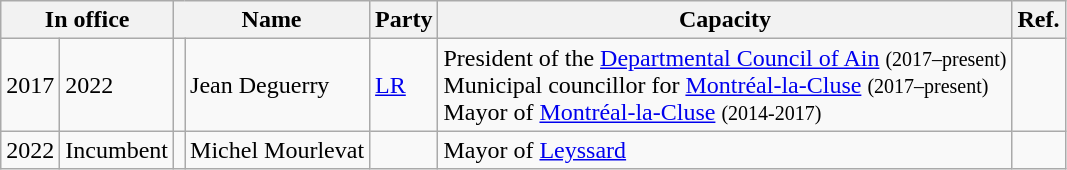<table class="wikitable">
<tr>
<th colspan="2">In office</th>
<th colspan="2">Name</th>
<th>Party</th>
<th>Capacity</th>
<th>Ref.</th>
</tr>
<tr>
<td>2017</td>
<td>2022</td>
<td bgcolor=></td>
<td>Jean Deguerry</td>
<td><a href='#'>LR</a></td>
<td>President of the <a href='#'>Departmental Council of Ain</a> <small>(2017–present)</small><br>Municipal councillor for <a href='#'>Montréal-la-Cluse</a> <small>(2017–present)</small><br>Mayor of <a href='#'>Montréal-la-Cluse</a> <small>(2014-2017)</small></td>
<td></td>
</tr>
<tr>
<td>2022</td>
<td>Incumbent</td>
<td bgcolor=></td>
<td>Michel Mourlevat</td>
<td></td>
<td>Mayor of <a href='#'>Leyssard</a></td>
<td></td>
</tr>
</table>
